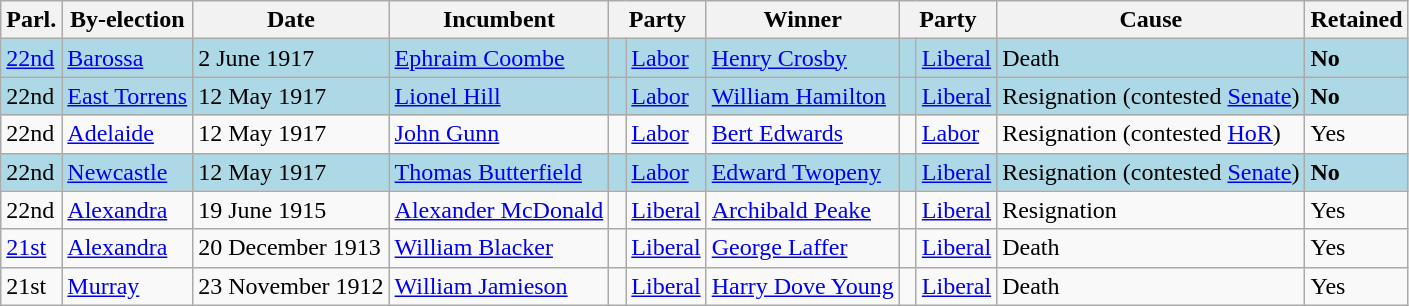<table class="wikitable">
<tr>
<th>Parl.</th>
<th>By-election</th>
<th>Date</th>
<th>Incumbent</th>
<th colspan=2>Party</th>
<th>Winner</th>
<th colspan=2>Party</th>
<th>Cause</th>
<th>Retained</th>
</tr>
<tr bgcolor=lightblue>
<td><a href='#'>22nd</a></td>
<td><a href='#'>Barossa</a></td>
<td>2 June 1917</td>
<td><a href='#'>Ephraim Coombe</a></td>
<td> </td>
<td><a href='#'>Labor</a></td>
<td><a href='#'>Henry Crosby</a></td>
<td> </td>
<td><a href='#'>Liberal</a></td>
<td>Death</td>
<td><strong>No</strong></td>
</tr>
<tr bgcolor=lightblue>
<td>22nd</td>
<td><a href='#'>East Torrens</a></td>
<td>12 May 1917</td>
<td><a href='#'>Lionel Hill</a></td>
<td> </td>
<td><a href='#'>Labor</a></td>
<td><a href='#'>William Hamilton</a></td>
<td> </td>
<td><a href='#'>Liberal</a></td>
<td>Resignation (contested <a href='#'>Senate</a>)</td>
<td><strong>No</strong></td>
</tr>
<tr>
<td>22nd</td>
<td><a href='#'>Adelaide</a></td>
<td>12 May 1917</td>
<td><a href='#'>John Gunn</a></td>
<td> </td>
<td><a href='#'>Labor</a></td>
<td><a href='#'>Bert Edwards</a></td>
<td> </td>
<td><a href='#'>Labor</a></td>
<td>Resignation (contested <a href='#'>HoR</a>)</td>
<td>Yes</td>
</tr>
<tr bgcolor=lightblue>
<td>22nd</td>
<td><a href='#'>Newcastle</a></td>
<td>12 May 1917</td>
<td><a href='#'>Thomas Butterfield</a></td>
<td> </td>
<td><a href='#'>Labor</a></td>
<td><a href='#'>Edward Twopeny</a></td>
<td> </td>
<td><a href='#'>Liberal</a></td>
<td>Resignation (contested <a href='#'>Senate</a>)</td>
<td><strong>No</strong></td>
</tr>
<tr>
<td>22nd</td>
<td><a href='#'>Alexandra</a></td>
<td>19 June 1915</td>
<td><a href='#'>Alexander McDonald</a></td>
<td> </td>
<td><a href='#'>Liberal</a></td>
<td><a href='#'>Archibald Peake</a></td>
<td> </td>
<td><a href='#'>Liberal</a></td>
<td>Resignation</td>
<td>Yes</td>
</tr>
<tr>
<td><a href='#'>21st</a></td>
<td><a href='#'>Alexandra</a></td>
<td>20 December 1913</td>
<td><a href='#'>William Blacker</a></td>
<td> </td>
<td><a href='#'>Liberal</a></td>
<td><a href='#'>George Laffer</a></td>
<td> </td>
<td><a href='#'>Liberal</a></td>
<td>Death</td>
<td>Yes</td>
</tr>
<tr>
<td>21st</td>
<td><a href='#'>Murray</a></td>
<td>23 November 1912</td>
<td><a href='#'>William Jamieson</a></td>
<td> </td>
<td><a href='#'>Liberal</a></td>
<td><a href='#'>Harry Dove Young</a></td>
<td> </td>
<td><a href='#'>Liberal</a></td>
<td>Death</td>
<td>Yes</td>
</tr>
</table>
